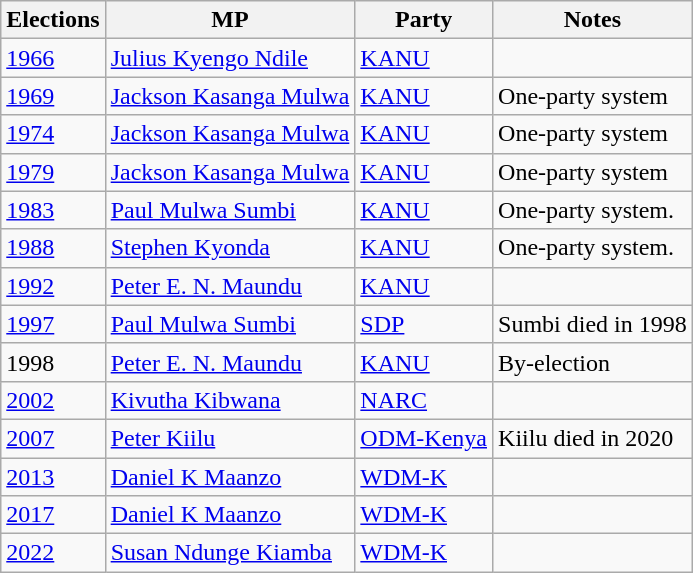<table class="wikitable">
<tr>
<th>Elections</th>
<th>MP </th>
<th>Party</th>
<th>Notes</th>
</tr>
<tr>
<td><a href='#'>1966</a></td>
<td><a href='#'>Julius Kyengo Ndile</a></td>
<td><a href='#'>KANU</a></td>
<td></td>
</tr>
<tr>
<td><a href='#'>1969</a></td>
<td><a href='#'>Jackson Kasanga Mulwa</a></td>
<td><a href='#'>KANU</a></td>
<td>One-party system</td>
</tr>
<tr>
<td><a href='#'>1974</a></td>
<td><a href='#'>Jackson Kasanga Mulwa</a></td>
<td><a href='#'>KANU</a></td>
<td>One-party system</td>
</tr>
<tr>
<td><a href='#'>1979</a></td>
<td><a href='#'>Jackson Kasanga Mulwa</a></td>
<td><a href='#'>KANU</a></td>
<td>One-party system</td>
</tr>
<tr>
<td><a href='#'>1983</a></td>
<td><a href='#'>Paul Mulwa Sumbi</a></td>
<td><a href='#'>KANU</a></td>
<td>One-party system.</td>
</tr>
<tr>
<td><a href='#'>1988</a></td>
<td><a href='#'>Stephen Kyonda</a></td>
<td><a href='#'>KANU</a></td>
<td>One-party system.</td>
</tr>
<tr>
<td><a href='#'>1992</a></td>
<td><a href='#'>Peter E. N. Maundu</a></td>
<td><a href='#'>KANU</a></td>
<td></td>
</tr>
<tr>
<td><a href='#'>1997</a></td>
<td><a href='#'>Paul Mulwa Sumbi</a></td>
<td><a href='#'>SDP</a></td>
<td>Sumbi died in 1998</td>
</tr>
<tr>
<td>1998</td>
<td><a href='#'>Peter E. N. Maundu</a></td>
<td><a href='#'>KANU</a></td>
<td>By-election</td>
</tr>
<tr>
<td><a href='#'>2002</a></td>
<td><a href='#'>Kivutha Kibwana</a></td>
<td><a href='#'>NARC</a></td>
<td></td>
</tr>
<tr>
<td><a href='#'>2007</a></td>
<td><a href='#'>Peter Kiilu</a></td>
<td><a href='#'>ODM-Kenya</a></td>
<td>Kiilu died in 2020</td>
</tr>
<tr>
<td><a href='#'>2013</a></td>
<td><a href='#'>Daniel K Maanzo</a></td>
<td><a href='#'>WDM-K</a></td>
<td></td>
</tr>
<tr>
<td><a href='#'>2017</a></td>
<td><a href='#'>Daniel K Maanzo</a></td>
<td><a href='#'>WDM-K</a></td>
<td></td>
</tr>
<tr>
<td><a href='#'>2022</a></td>
<td><a href='#'>Susan Ndunge Kiamba</a></td>
<td><a href='#'>WDM-K</a></td>
<td></td>
</tr>
</table>
